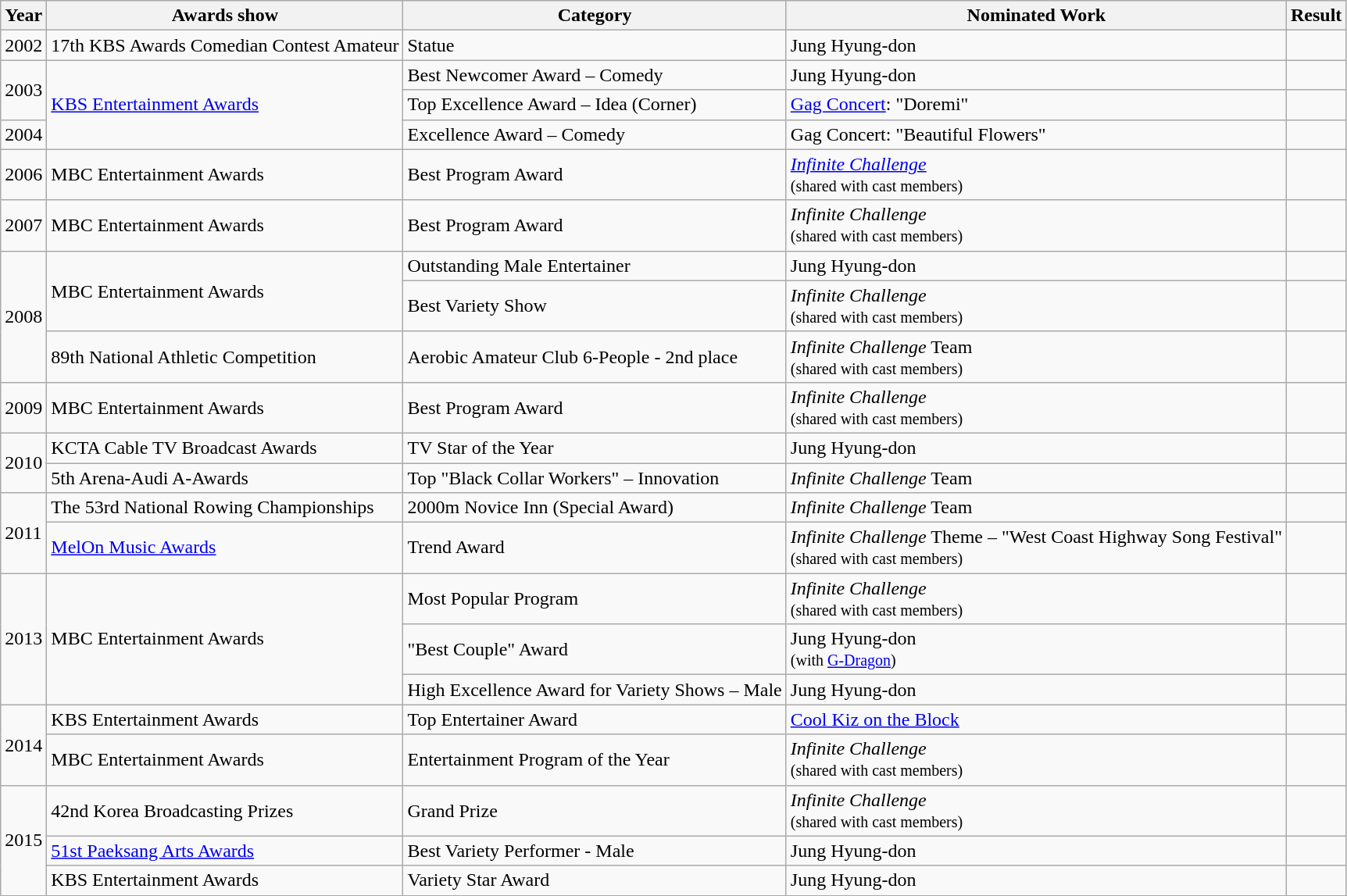<table class="wikitable">
<tr>
<th>Year</th>
<th>Awards show</th>
<th>Category</th>
<th>Nominated Work</th>
<th>Result</th>
</tr>
<tr>
<td>2002</td>
<td>17th KBS Awards Comedian Contest Amateur</td>
<td>Statue</td>
<td>Jung Hyung-don</td>
<td></td>
</tr>
<tr>
<td rowspan=2>2003</td>
<td rowspan=3><a href='#'>KBS Entertainment Awards</a></td>
<td>Best Newcomer Award – Comedy</td>
<td>Jung Hyung-don</td>
<td></td>
</tr>
<tr>
<td>Top Excellence Award – Idea (Corner)</td>
<td><a href='#'>Gag Concert</a>: "Doremi"</td>
<td></td>
</tr>
<tr>
<td>2004</td>
<td>Excellence Award – Comedy</td>
<td>Gag Concert: "Beautiful Flowers"</td>
<td></td>
</tr>
<tr>
<td>2006</td>
<td>MBC Entertainment Awards</td>
<td>Best Program Award</td>
<td><em><a href='#'>Infinite Challenge</a></em><br><small>(shared with cast members)</small></td>
<td></td>
</tr>
<tr>
<td>2007</td>
<td>MBC Entertainment Awards</td>
<td>Best Program Award</td>
<td><em>Infinite Challenge</em><br><small>(shared with cast members)</small></td>
<td></td>
</tr>
<tr>
<td rowspan=3>2008</td>
<td rowspan=2>MBC Entertainment Awards</td>
<td>Outstanding Male Entertainer</td>
<td>Jung Hyung-don</td>
<td></td>
</tr>
<tr>
<td>Best Variety Show</td>
<td><em>Infinite Challenge</em><br><small>(shared with cast members)</small></td>
<td></td>
</tr>
<tr>
<td>89th National Athletic Competition</td>
<td>Aerobic Amateur Club 6-People - 2nd place</td>
<td><em>Infinite Challenge</em> Team<br><small>(shared with cast members)</small></td>
<td></td>
</tr>
<tr>
<td>2009</td>
<td>MBC Entertainment Awards</td>
<td>Best Program Award</td>
<td><em>Infinite Challenge</em><br><small>(shared with cast members)</small></td>
<td></td>
</tr>
<tr>
<td rowspan=2>2010</td>
<td>KCTA Cable TV Broadcast Awards</td>
<td>TV Star of the Year</td>
<td>Jung Hyung-don</td>
<td></td>
</tr>
<tr>
<td>5th Arena-Audi A-Awards</td>
<td>Top "Black Collar Workers" – Innovation</td>
<td><em>Infinite Challenge</em> Team</td>
<td></td>
</tr>
<tr>
<td rowspan=2>2011</td>
<td>The 53rd National Rowing Championships</td>
<td>2000m Novice Inn (Special Award)</td>
<td><em>Infinite Challenge</em> Team</td>
<td></td>
</tr>
<tr>
<td><a href='#'>MelOn Music Awards</a></td>
<td>Trend Award</td>
<td><em>Infinite Challenge</em> Theme – "West Coast Highway Song Festival"<br><small>(shared with cast members)</small></td>
<td></td>
</tr>
<tr>
<td rowspan=3>2013</td>
<td rowspan=3>MBC Entertainment Awards</td>
<td>Most Popular Program</td>
<td><em>Infinite Challenge</em><br><small>(shared with cast members)</small></td>
<td></td>
</tr>
<tr>
<td>"Best Couple" Award</td>
<td>Jung Hyung-don<br><small>(with <a href='#'>G-Dragon</a>)</small></td>
<td></td>
</tr>
<tr>
<td>High Excellence Award for Variety Shows – Male</td>
<td>Jung Hyung-don</td>
<td></td>
</tr>
<tr>
<td rowspan=2>2014</td>
<td>KBS Entertainment Awards</td>
<td>Top Entertainer Award</td>
<td><a href='#'>Cool Kiz on the Block</a></td>
<td></td>
</tr>
<tr>
<td>MBC Entertainment Awards</td>
<td>Entertainment Program of the Year</td>
<td><em>Infinite Challenge</em><br><small>(shared with cast members)</small></td>
<td></td>
</tr>
<tr>
<td rowspan=3>2015</td>
<td>42nd Korea Broadcasting Prizes</td>
<td>Grand Prize</td>
<td><em>Infinite Challenge</em><br><small>(shared with cast members)</small></td>
<td></td>
</tr>
<tr>
<td><a href='#'>51st Paeksang Arts Awards</a></td>
<td>Best Variety Performer - Male</td>
<td>Jung Hyung-don<br></td>
<td></td>
</tr>
<tr>
<td>KBS Entertainment Awards</td>
<td>Variety Star Award</td>
<td>Jung Hyung-don</td>
<td></td>
</tr>
<tr>
</tr>
</table>
